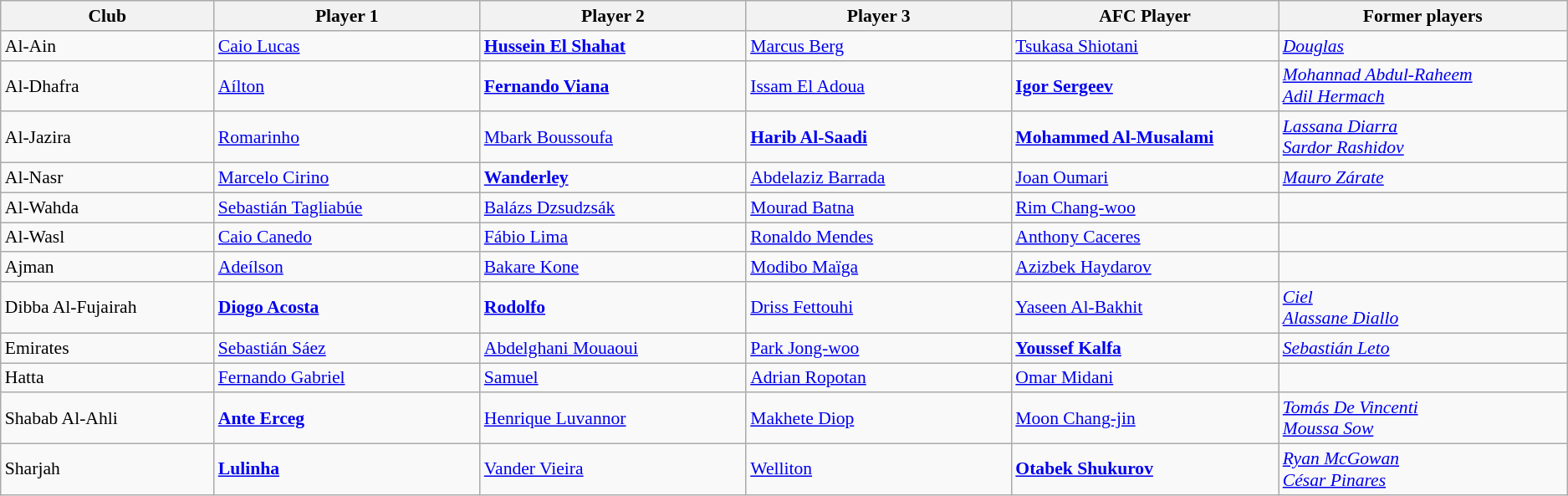<table class="wikitable" border="1" style="text-align: left; font-size:90%">
<tr>
<th width="175">Club</th>
<th width="220">Player 1</th>
<th width="220">Player 2</th>
<th width="220">Player 3</th>
<th width="220">AFC Player</th>
<th width="240">Former players</th>
</tr>
<tr style="vertical-align:middle;">
<td>Al-Ain</td>
<td> <a href='#'>Caio Lucas</a></td>
<td> <strong><a href='#'>Hussein El Shahat</a></strong></td>
<td> <a href='#'>Marcus Berg</a></td>
<td> <a href='#'>Tsukasa Shiotani</a></td>
<td> <em><a href='#'>Douglas</a></em></td>
</tr>
<tr style="vertical-align:middle;">
<td>Al-Dhafra</td>
<td> <a href='#'>Aílton</a></td>
<td> <strong><a href='#'>Fernando Viana</a></strong></td>
<td> <a href='#'>Issam El Adoua</a></td>
<td> <strong><a href='#'>Igor Sergeev</a></strong></td>
<td> <em><a href='#'>Mohannad Abdul-Raheem</a></em><br> <em><a href='#'>Adil Hermach</a></em></td>
</tr>
<tr style="vertical-align:middle;">
<td>Al-Jazira</td>
<td> <a href='#'>Romarinho</a></td>
<td> <a href='#'>Mbark Boussoufa</a></td>
<td> <strong><a href='#'>Harib Al-Saadi</a></strong></td>
<td> <strong><a href='#'>Mohammed Al-Musalami</a></strong></td>
<td> <em><a href='#'>Lassana Diarra</a></em><br> <em><a href='#'>Sardor Rashidov</a></em></td>
</tr>
<tr style="vertical-align:middle;">
<td>Al-Nasr</td>
<td> <a href='#'>Marcelo Cirino</a></td>
<td> <strong><a href='#'>Wanderley</a></strong></td>
<td> <a href='#'>Abdelaziz Barrada</a></td>
<td> <a href='#'>Joan Oumari</a></td>
<td> <em><a href='#'>Mauro Zárate</a></em></td>
</tr>
<tr style="vertical-align:middle;">
<td>Al-Wahda</td>
<td> <a href='#'>Sebastián Tagliabúe</a></td>
<td> <a href='#'>Balázs Dzsudzsák</a></td>
<td> <a href='#'>Mourad Batna</a></td>
<td> <a href='#'>Rim Chang-woo</a></td>
<td></td>
</tr>
<tr style="vertical-align:middle;">
<td>Al-Wasl</td>
<td> <a href='#'>Caio Canedo</a></td>
<td> <a href='#'>Fábio Lima</a></td>
<td> <a href='#'>Ronaldo Mendes</a></td>
<td> <a href='#'>Anthony Caceres</a></td>
<td></td>
</tr>
<tr style="vertical-align:middle;">
<td>Ajman</td>
<td> <a href='#'>Adeílson</a></td>
<td> <a href='#'>Bakare Kone</a></td>
<td> <a href='#'>Modibo Maïga</a></td>
<td> <a href='#'>Azizbek Haydarov</a></td>
<td></td>
</tr>
<tr style="vertical-align:middle;">
<td>Dibba Al-Fujairah</td>
<td> <strong><a href='#'>Diogo Acosta</a></strong></td>
<td> <strong><a href='#'>Rodolfo</a></strong></td>
<td> <a href='#'>Driss Fettouhi</a></td>
<td> <a href='#'>Yaseen Al-Bakhit</a></td>
<td> <em><a href='#'>Ciel</a></em><br> <em><a href='#'>Alassane Diallo</a></em></td>
</tr>
<tr style="vertical-align:middle;">
<td>Emirates</td>
<td> <a href='#'>Sebastián Sáez</a></td>
<td> <a href='#'>Abdelghani Mouaoui</a></td>
<td> <a href='#'>Park Jong-woo</a></td>
<td> <strong><a href='#'>Youssef Kalfa</a></strong></td>
<td> <em><a href='#'>Sebastián Leto</a></em></td>
</tr>
<tr style="vertical-align:middle;">
<td>Hatta</td>
<td> <a href='#'>Fernando Gabriel</a></td>
<td> <a href='#'>Samuel</a></td>
<td> <a href='#'>Adrian Ropotan</a></td>
<td> <a href='#'>Omar Midani</a></td>
<td></td>
</tr>
<tr style="vertical-align:middle;">
<td>Shabab Al-Ahli</td>
<td> <strong><a href='#'>Ante Erceg</a></strong></td>
<td> <a href='#'>Henrique Luvannor</a></td>
<td> <a href='#'>Makhete Diop</a></td>
<td> <a href='#'>Moon Chang-jin</a></td>
<td> <em><a href='#'>Tomás De Vincenti</a></em><br> <em><a href='#'>Moussa Sow</a></em></td>
</tr>
<tr style="vertical-align:middle;">
<td>Sharjah</td>
<td> <strong><a href='#'>Lulinha</a></strong></td>
<td> <a href='#'>Vander Vieira</a></td>
<td> <a href='#'>Welliton</a></td>
<td> <strong><a href='#'>Otabek Shukurov</a></strong></td>
<td> <em><a href='#'>Ryan McGowan</a></em><br> <em><a href='#'>César Pinares</a></em></td>
</tr>
</table>
